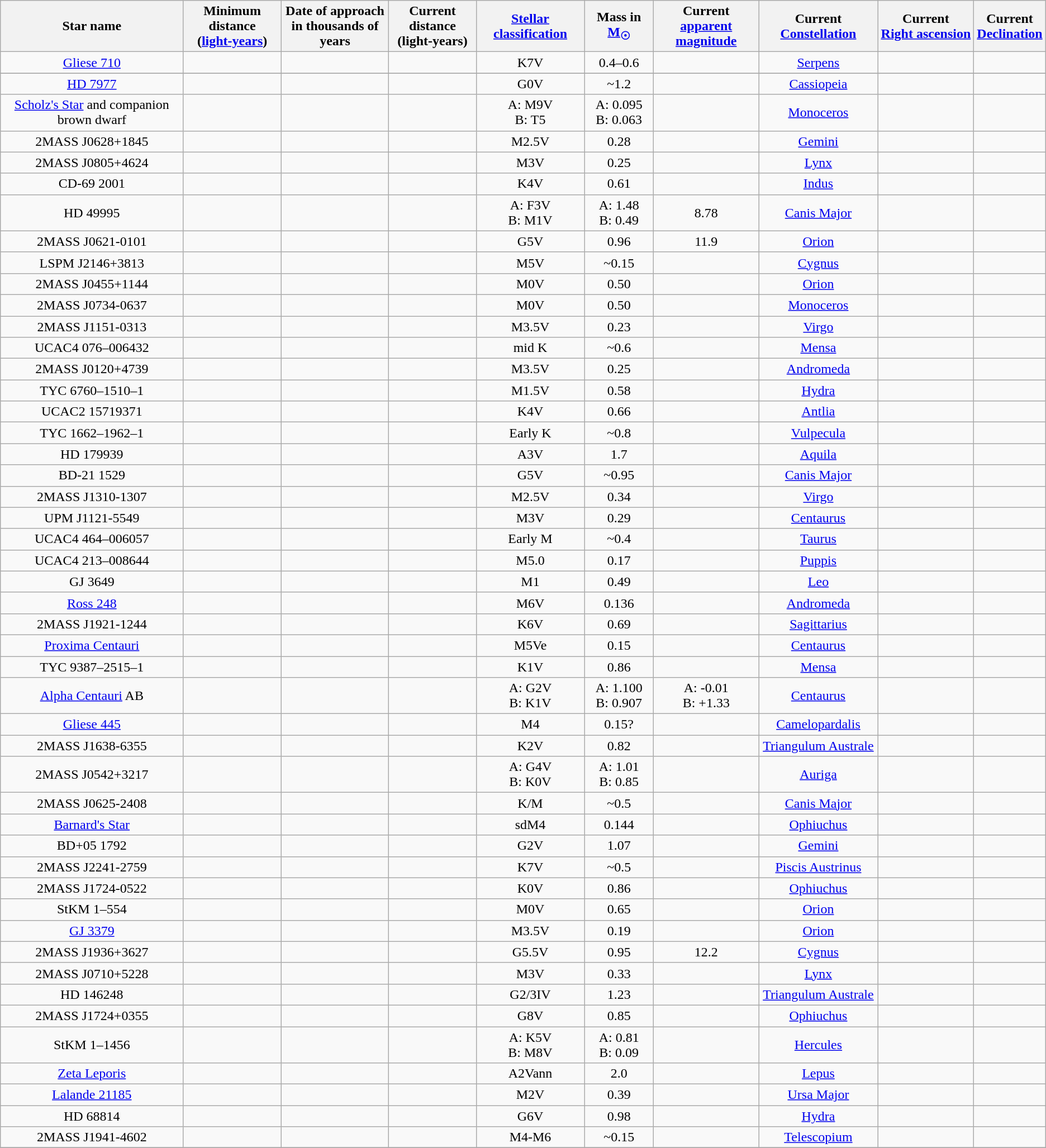<table class="wikitable sortable sticky-header-multi" style="text-align:center">
<tr>
<th>Star name</th>
<th>Minimum distance<br>(<a href='#'>light-years</a>)</th>
<th>Date of approach<br>in thousands of years</th>
<th>Current distance<br>(light-years)</th>
<th><a href='#'>Stellar classification</a></th>
<th>Mass in <a href='#'>M<sub>☉</sub></a></th>
<th>Current<br><a href='#'>apparent magnitude</a></th>
<th>Current <a href='#'>Constellation</a></th>
<th>Current<br><a href='#'>Right ascension</a></th>
<th>Current<br><a href='#'>Declination</a></th>
</tr>
<tr>
<td><a href='#'>Gliese 710</a></td>
<td></td>
<td></td>
<td></td>
<td>K7V</td>
<td>0.4–0.6</td>
<td></td>
<td><a href='#'>Serpens</a></td>
<td></td>
<td></td>
</tr>
<tr>
</tr>
<tr>
<td><a href='#'>HD 7977</a></td>
<td></td>
<td></td>
<td></td>
<td>G0V</td>
<td>~1.2</td>
<td></td>
<td><a href='#'>Cassiopeia</a></td>
<td></td>
<td></td>
</tr>
<tr>
<td><a href='#'>Scholz's Star</a> and companion brown dwarf</td>
<td></td>
<td></td>
<td></td>
<td>A: M9V<br>B: T5</td>
<td>A: 0.095<br>B: 0.063</td>
<td></td>
<td><a href='#'>Monoceros</a></td>
<td></td>
<td> </td>
</tr>
<tr>
<td>2MASS J0628+1845</td>
<td></td>
<td></td>
<td></td>
<td>M2.5V</td>
<td>0.28</td>
<td></td>
<td><a href='#'>Gemini</a></td>
<td></td>
<td></td>
</tr>
<tr>
<td>2MASS J0805+4624</td>
<td></td>
<td></td>
<td></td>
<td>M3V</td>
<td>0.25</td>
<td></td>
<td><a href='#'>Lynx</a></td>
<td></td>
<td></td>
</tr>
<tr>
<td>CD-69 2001</td>
<td></td>
<td></td>
<td></td>
<td>K4V</td>
<td>0.61</td>
<td></td>
<td><a href='#'>Indus</a></td>
<td></td>
<td></td>
</tr>
<tr>
<td>HD 49995</td>
<td></td>
<td></td>
<td></td>
<td>A: F3V<br>B: M1V</td>
<td>A: 1.48<br>B: 0.49</td>
<td>8.78</td>
<td><a href='#'>Canis Major</a></td>
<td></td>
<td></td>
</tr>
<tr>
<td>2MASS J0621-0101</td>
<td></td>
<td></td>
<td></td>
<td>G5V</td>
<td>0.96</td>
<td>11.9</td>
<td><a href='#'>Orion</a></td>
<td></td>
<td></td>
</tr>
<tr>
<td>LSPM J2146+3813</td>
<td></td>
<td></td>
<td></td>
<td>M5V</td>
<td>~0.15</td>
<td></td>
<td><a href='#'>Cygnus</a></td>
<td></td>
<td></td>
</tr>
<tr>
<td>2MASS J0455+1144</td>
<td></td>
<td></td>
<td></td>
<td>M0V</td>
<td>0.50</td>
<td></td>
<td><a href='#'>Orion</a></td>
<td></td>
<td></td>
</tr>
<tr>
<td>2MASS J0734-0637</td>
<td></td>
<td></td>
<td></td>
<td>M0V</td>
<td>0.50</td>
<td></td>
<td><a href='#'>Monoceros</a></td>
<td></td>
<td></td>
</tr>
<tr>
<td>2MASS J1151-0313</td>
<td></td>
<td></td>
<td></td>
<td>M3.5V</td>
<td>0.23</td>
<td></td>
<td><a href='#'>Virgo</a></td>
<td></td>
<td></td>
</tr>
<tr>
<td>UCAC4 076–006432</td>
<td></td>
<td></td>
<td></td>
<td>mid K</td>
<td>~0.6</td>
<td></td>
<td><a href='#'>Mensa</a></td>
<td></td>
<td></td>
</tr>
<tr>
<td>2MASS J0120+4739</td>
<td></td>
<td></td>
<td></td>
<td>M3.5V</td>
<td>0.25</td>
<td></td>
<td><a href='#'>Andromeda</a></td>
<td></td>
<td></td>
</tr>
<tr>
<td>TYC 6760–1510–1</td>
<td></td>
<td></td>
<td></td>
<td>M1.5V</td>
<td>0.58</td>
<td></td>
<td><a href='#'>Hydra</a></td>
<td></td>
<td></td>
</tr>
<tr>
<td>UCAC2 15719371</td>
<td></td>
<td></td>
<td></td>
<td>K4V</td>
<td>0.66</td>
<td></td>
<td><a href='#'>Antlia</a></td>
<td></td>
<td></td>
</tr>
<tr>
<td>TYC 1662–1962–1</td>
<td></td>
<td></td>
<td></td>
<td>Early K</td>
<td>~0.8</td>
<td></td>
<td><a href='#'>Vulpecula</a></td>
<td></td>
<td></td>
</tr>
<tr>
<td>HD 179939</td>
<td></td>
<td></td>
<td></td>
<td>A3V</td>
<td>1.7</td>
<td></td>
<td><a href='#'>Aquila</a></td>
<td></td>
<td></td>
</tr>
<tr>
<td>BD-21 1529</td>
<td></td>
<td></td>
<td></td>
<td>G5V</td>
<td>~0.95</td>
<td></td>
<td><a href='#'>Canis Major</a></td>
<td></td>
<td></td>
</tr>
<tr>
<td>2MASS J1310-1307</td>
<td></td>
<td></td>
<td></td>
<td>M2.5V</td>
<td>0.34</td>
<td></td>
<td><a href='#'>Virgo</a></td>
<td></td>
<td></td>
</tr>
<tr>
<td>UPM J1121-5549</td>
<td></td>
<td></td>
<td></td>
<td>M3V</td>
<td>0.29</td>
<td></td>
<td><a href='#'>Centaurus</a></td>
<td></td>
<td></td>
</tr>
<tr>
<td>UCAC4 464–006057</td>
<td></td>
<td></td>
<td></td>
<td>Early M</td>
<td>~0.4</td>
<td></td>
<td><a href='#'>Taurus</a></td>
<td></td>
<td></td>
</tr>
<tr>
<td>UCAC4 213–008644</td>
<td></td>
<td></td>
<td></td>
<td>M5.0</td>
<td>0.17</td>
<td></td>
<td><a href='#'>Puppis</a></td>
<td></td>
<td></td>
</tr>
<tr>
<td>GJ 3649</td>
<td></td>
<td></td>
<td></td>
<td>M1</td>
<td>0.49</td>
<td></td>
<td><a href='#'>Leo</a></td>
<td></td>
<td></td>
</tr>
<tr>
<td><a href='#'>Ross 248</a></td>
<td></td>
<td></td>
<td></td>
<td>M6V</td>
<td>0.136</td>
<td></td>
<td><a href='#'>Andromeda</a></td>
<td></td>
<td></td>
</tr>
<tr>
<td>2MASS J1921-1244</td>
<td></td>
<td></td>
<td></td>
<td>K6V</td>
<td>0.69</td>
<td></td>
<td><a href='#'>Sagittarius</a></td>
<td></td>
<td></td>
</tr>
<tr>
<td><a href='#'>Proxima Centauri</a></td>
<td></td>
<td></td>
<td></td>
<td>M5Ve</td>
<td>0.15</td>
<td></td>
<td><a href='#'>Centaurus</a></td>
<td></td>
<td></td>
</tr>
<tr>
<td>TYC 9387–2515–1</td>
<td></td>
<td></td>
<td></td>
<td>K1V</td>
<td>0.86</td>
<td></td>
<td><a href='#'>Mensa</a></td>
<td></td>
<td></td>
</tr>
<tr>
<td><a href='#'>Alpha Centauri</a> AB</td>
<td></td>
<td></td>
<td></td>
<td>A: G2V<br>B: K1V</td>
<td>A: 1.100<br>B: 0.907</td>
<td>A: -0.01<br>B: +1.33</td>
<td><a href='#'>Centaurus</a></td>
<td></td>
<td></td>
</tr>
<tr>
<td><a href='#'>Gliese 445</a></td>
<td></td>
<td></td>
<td></td>
<td>M4</td>
<td>0.15?</td>
<td></td>
<td><a href='#'>Camelopardalis</a></td>
<td></td>
<td></td>
</tr>
<tr>
<td>2MASS J1638-6355</td>
<td></td>
<td></td>
<td></td>
<td>K2V</td>
<td>0.82</td>
<td></td>
<td><a href='#'>Triangulum Australe</a></td>
<td></td>
<td></td>
</tr>
<tr>
<td>2MASS J0542+3217</td>
<td></td>
<td></td>
<td></td>
<td>A: G4V<br>B: K0V</td>
<td>A: 1.01<br>B: 0.85</td>
<td></td>
<td><a href='#'>Auriga</a></td>
<td></td>
<td></td>
</tr>
<tr>
<td>2MASS J0625-2408</td>
<td></td>
<td></td>
<td></td>
<td>K/M</td>
<td>~0.5</td>
<td></td>
<td><a href='#'>Canis Major</a></td>
<td></td>
<td></td>
</tr>
<tr>
<td><a href='#'>Barnard's Star</a></td>
<td></td>
<td></td>
<td></td>
<td>sdM4</td>
<td>0.144</td>
<td></td>
<td><a href='#'>Ophiuchus</a></td>
<td></td>
<td></td>
</tr>
<tr>
<td>BD+05 1792</td>
<td></td>
<td></td>
<td></td>
<td>G2V</td>
<td>1.07</td>
<td></td>
<td><a href='#'>Gemini</a></td>
<td></td>
<td></td>
</tr>
<tr>
<td>2MASS J2241-2759</td>
<td></td>
<td></td>
<td></td>
<td>K7V</td>
<td>~0.5</td>
<td></td>
<td><a href='#'>Piscis Austrinus</a></td>
<td></td>
<td></td>
</tr>
<tr>
<td>2MASS J1724-0522</td>
<td></td>
<td></td>
<td></td>
<td>K0V</td>
<td>0.86</td>
<td></td>
<td><a href='#'>Ophiuchus</a></td>
<td></td>
<td></td>
</tr>
<tr>
<td>StKM 1–554</td>
<td></td>
<td></td>
<td></td>
<td>M0V</td>
<td>0.65</td>
<td></td>
<td><a href='#'>Orion</a></td>
<td></td>
<td></td>
</tr>
<tr>
<td><a href='#'>GJ 3379</a></td>
<td></td>
<td></td>
<td></td>
<td>M3.5V</td>
<td>0.19</td>
<td></td>
<td><a href='#'>Orion</a></td>
<td></td>
<td></td>
</tr>
<tr>
<td>2MASS J1936+3627</td>
<td></td>
<td></td>
<td></td>
<td>G5.5V</td>
<td>0.95</td>
<td>12.2</td>
<td><a href='#'>Cygnus</a></td>
<td></td>
<td></td>
</tr>
<tr>
<td>2MASS J0710+5228</td>
<td></td>
<td></td>
<td></td>
<td>M3V</td>
<td>0.33</td>
<td></td>
<td><a href='#'>Lynx</a></td>
<td></td>
<td></td>
</tr>
<tr>
<td>HD 146248</td>
<td></td>
<td></td>
<td></td>
<td>G2/3IV</td>
<td>1.23</td>
<td></td>
<td><a href='#'>Triangulum Australe</a></td>
<td></td>
<td></td>
</tr>
<tr>
<td>2MASS J1724+0355</td>
<td></td>
<td></td>
<td></td>
<td>G8V</td>
<td>0.85</td>
<td></td>
<td><a href='#'>Ophiuchus</a></td>
<td></td>
<td></td>
</tr>
<tr>
<td>StKM 1–1456</td>
<td></td>
<td></td>
<td></td>
<td>A: K5V<br>B: M8V</td>
<td>A: 0.81<br>B: 0.09</td>
<td></td>
<td><a href='#'>Hercules</a></td>
<td></td>
<td></td>
</tr>
<tr>
<td><a href='#'>Zeta Leporis</a></td>
<td></td>
<td></td>
<td></td>
<td>A2Vann</td>
<td>2.0</td>
<td></td>
<td><a href='#'>Lepus</a></td>
<td></td>
<td></td>
</tr>
<tr>
<td><a href='#'>Lalande 21185</a></td>
<td></td>
<td></td>
<td></td>
<td>M2V</td>
<td>0.39</td>
<td></td>
<td><a href='#'>Ursa Major</a></td>
<td></td>
<td></td>
</tr>
<tr>
<td>HD 68814</td>
<td></td>
<td></td>
<td></td>
<td>G6V</td>
<td>0.98</td>
<td></td>
<td><a href='#'>Hydra</a></td>
<td></td>
<td></td>
</tr>
<tr>
<td>2MASS J1941-4602</td>
<td></td>
<td></td>
<td></td>
<td>M4-M6</td>
<td>~0.15</td>
<td></td>
<td><a href='#'>Telescopium</a></td>
<td></td>
<td></td>
</tr>
<tr>
</tr>
</table>
